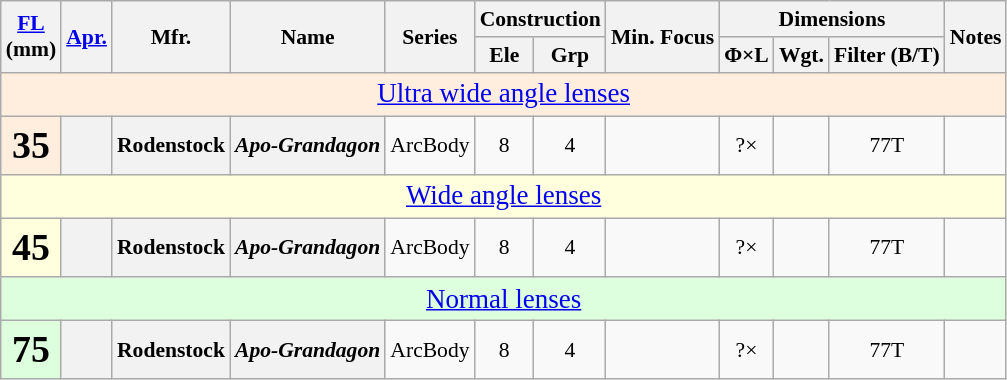<table class="wikitable sortable" style="font-size:90%;text-align:center;">
<tr>
<th rowspan=2><a href='#'>FL</a><br>(mm)</th>
<th rowspan=2><a href='#'>Apr.</a></th>
<th rowspan=2>Mfr.</th>
<th rowspan=2>Name</th>
<th rowspan=2>Series</th>
<th colspan=2>Construction</th>
<th rowspan=2>Min. Focus</th>
<th colspan=3>Dimensions</th>
<th rowspan=2 class="unsortable">Notes</th>
</tr>
<tr>
<th>Ele</th>
<th>Grp</th>
<th>Φ×L</th>
<th>Wgt.</th>
<th>Filter (B/T)</th>
</tr>
<tr>
<td colspan=12 style="font-size:125%;background:#fed;" data-sort-value="zzzb"><a href='#'>Ultra wide angle lenses</a></td>
</tr>
<tr>
<th style="background:#fed;font-size:175%;">35</th>
<th></th>
<th>Rodenstock</th>
<th><em>Apo-Grandagon</em></th>
<td>ArcBody</td>
<td>8</td>
<td>4</td>
<td></td>
<td>?×</td>
<td></td>
<td>77T</td>
<td style="font-size:90%;text-align:left"></td>
</tr>
<tr>
<td colspan=12 style="font-size:125%;background:#ffd;" data-sort-value="zzzc"><a href='#'>Wide angle lenses</a></td>
</tr>
<tr>
<th style="background:#ffd;font-size:175%;">45</th>
<th></th>
<th>Rodenstock</th>
<th><em>Apo-Grandagon</em></th>
<td>ArcBody</td>
<td>8</td>
<td>4</td>
<td></td>
<td>?×</td>
<td></td>
<td>77T</td>
<td style="font-size:90%;text-align:left"></td>
</tr>
<tr>
<td colspan=12 style="font-size:125%;background:#dfd;" data-sort-value="zzzd"><a href='#'>Normal lenses</a></td>
</tr>
<tr>
<th style="background:#dfd;font-size:175%;">75</th>
<th></th>
<th>Rodenstock</th>
<th><em>Apo-Grandagon</em></th>
<td>ArcBody</td>
<td>8</td>
<td>4</td>
<td></td>
<td>?×</td>
<td></td>
<td>77T</td>
<td style="font-size:90%;text-align:left"></td>
</tr>
</table>
